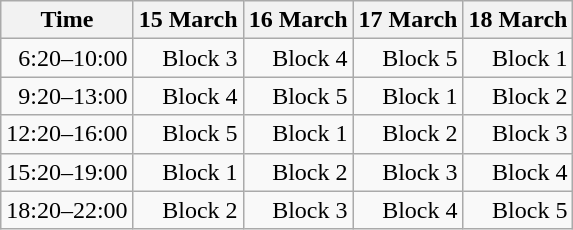<table class="wikitable" style="text-align:right;">
<tr>
<th>Time</th>
<th>15 March</th>
<th>16 March</th>
<th>17 March</th>
<th>18 March</th>
</tr>
<tr>
<td>6:20–10:00</td>
<td>Block 3</td>
<td>Block 4</td>
<td>Block 5</td>
<td>Block 1</td>
</tr>
<tr>
<td>9:20–13:00</td>
<td>Block 4</td>
<td>Block 5</td>
<td>Block 1</td>
<td>Block 2</td>
</tr>
<tr>
<td>12:20–16:00</td>
<td>Block 5</td>
<td>Block 1</td>
<td>Block 2</td>
<td>Block 3</td>
</tr>
<tr>
<td>15:20–19:00</td>
<td>Block 1</td>
<td>Block 2</td>
<td>Block 3</td>
<td>Block 4</td>
</tr>
<tr>
<td>18:20–22:00</td>
<td>Block 2</td>
<td>Block 3</td>
<td>Block 4</td>
<td>Block 5</td>
</tr>
</table>
